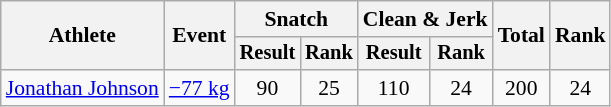<table class="wikitable" style="font-size:90%">
<tr>
<th rowspan=2>Athlete</th>
<th rowspan=2>Event</th>
<th colspan="2">Snatch</th>
<th colspan="2">Clean & Jerk</th>
<th rowspan="2">Total</th>
<th rowspan="2">Rank</th>
</tr>
<tr style="font-size:95%">
<th>Result</th>
<th>Rank</th>
<th>Result</th>
<th>Rank</th>
</tr>
<tr align=center>
<td align=left><a href='#'>Jonathan Johnson</a></td>
<td align=left><a href='#'>−77 kg</a></td>
<td>90</td>
<td>25</td>
<td>110</td>
<td>24</td>
<td>200</td>
<td>24</td>
</tr>
</table>
